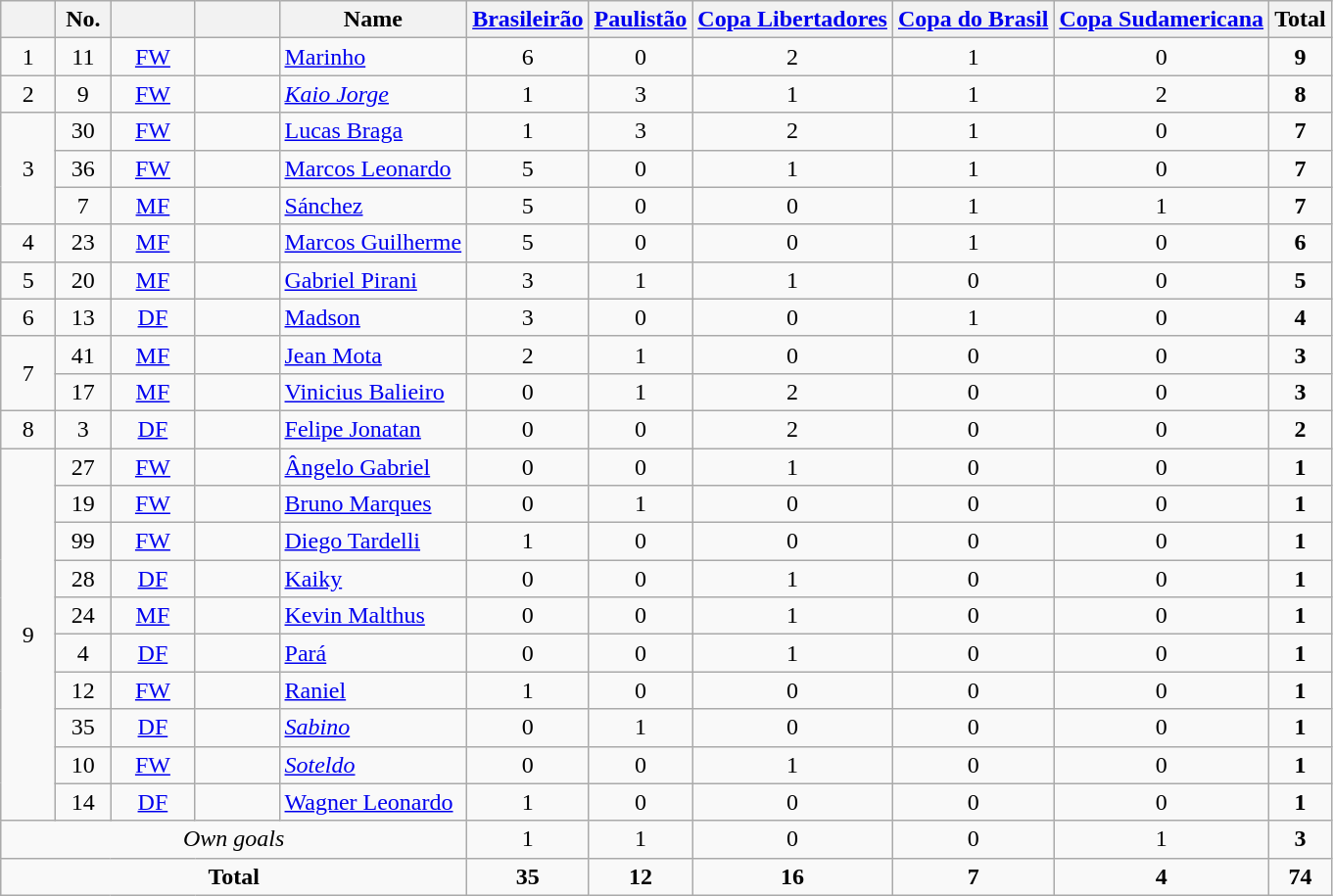<table class="wikitable sortable" style="text-align:center">
<tr>
<th width="30"></th>
<th width="30">No.</th>
<th width="50"></th>
<th width="50"></th>
<th>Name</th>
<th><a href='#'>Brasileirão</a></th>
<th><a href='#'>Paulistão</a></th>
<th><a href='#'>Copa Libertadores</a></th>
<th><a href='#'>Copa do Brasil</a></th>
<th><a href='#'>Copa Sudamericana</a></th>
<th>Total</th>
</tr>
<tr>
<td rowspan=1>1</td>
<td>11</td>
<td><a href='#'>FW</a></td>
<td></td>
<td align=left><a href='#'>Marinho</a></td>
<td>6</td>
<td>0</td>
<td>2</td>
<td>1</td>
<td>0</td>
<td><strong>9</strong></td>
</tr>
<tr>
<td rowspan=1>2</td>
<td>9</td>
<td><a href='#'>FW</a></td>
<td></td>
<td align=left><em><a href='#'>Kaio Jorge</a></em></td>
<td>1</td>
<td>3</td>
<td>1</td>
<td>1</td>
<td>2</td>
<td><strong>8</strong></td>
</tr>
<tr>
<td rowspan=3>3</td>
<td>30</td>
<td><a href='#'>FW</a></td>
<td></td>
<td align=left><a href='#'>Lucas Braga</a></td>
<td>1</td>
<td>3</td>
<td>2</td>
<td>1</td>
<td>0</td>
<td><strong>7</strong></td>
</tr>
<tr>
<td>36</td>
<td><a href='#'>FW</a></td>
<td></td>
<td align=left><a href='#'>Marcos Leonardo</a></td>
<td>5</td>
<td>0</td>
<td>1</td>
<td>1</td>
<td>0</td>
<td><strong>7</strong></td>
</tr>
<tr>
<td>7</td>
<td><a href='#'>MF</a></td>
<td></td>
<td align=left><a href='#'>Sánchez</a></td>
<td>5</td>
<td>0</td>
<td>0</td>
<td>1</td>
<td>1</td>
<td><strong>7</strong></td>
</tr>
<tr>
<td rowspan=1>4</td>
<td>23</td>
<td><a href='#'>MF</a></td>
<td></td>
<td align=left><a href='#'>Marcos Guilherme</a></td>
<td>5</td>
<td>0</td>
<td>0</td>
<td>1</td>
<td>0</td>
<td><strong>6</strong></td>
</tr>
<tr>
<td rowspan=1>5</td>
<td>20</td>
<td><a href='#'>MF</a></td>
<td></td>
<td align=left><a href='#'>Gabriel Pirani</a></td>
<td>3</td>
<td>1</td>
<td>1</td>
<td>0</td>
<td>0</td>
<td><strong>5</strong></td>
</tr>
<tr>
<td rowspan=1>6</td>
<td>13</td>
<td><a href='#'>DF</a></td>
<td></td>
<td align=left><a href='#'>Madson</a></td>
<td>3</td>
<td>0</td>
<td>0</td>
<td>1</td>
<td>0</td>
<td><strong>4</strong></td>
</tr>
<tr>
<td rowspan=2>7</td>
<td>41</td>
<td><a href='#'>MF</a></td>
<td></td>
<td align=left><a href='#'>Jean Mota</a></td>
<td>2</td>
<td>1</td>
<td>0</td>
<td>0</td>
<td>0</td>
<td><strong>3</strong></td>
</tr>
<tr>
<td>17</td>
<td><a href='#'>MF</a></td>
<td></td>
<td align=left><a href='#'>Vinicius Balieiro</a></td>
<td>0</td>
<td>1</td>
<td>2</td>
<td>0</td>
<td>0</td>
<td><strong>3</strong></td>
</tr>
<tr>
<td rowspan=1>8</td>
<td>3</td>
<td><a href='#'>DF</a></td>
<td></td>
<td align=left><a href='#'>Felipe Jonatan</a></td>
<td>0</td>
<td>0</td>
<td>2</td>
<td>0</td>
<td>0</td>
<td><strong>2</strong></td>
</tr>
<tr>
<td rowspan=10>9</td>
<td>27</td>
<td><a href='#'>FW</a></td>
<td></td>
<td align=left><a href='#'>Ângelo Gabriel</a></td>
<td>0</td>
<td>0</td>
<td>1</td>
<td>0</td>
<td>0</td>
<td><strong>1</strong></td>
</tr>
<tr>
<td>19</td>
<td><a href='#'>FW</a></td>
<td></td>
<td align=left><a href='#'>Bruno Marques</a></td>
<td>0</td>
<td>1</td>
<td>0</td>
<td>0</td>
<td>0</td>
<td><strong>1</strong></td>
</tr>
<tr>
<td>99</td>
<td><a href='#'>FW</a></td>
<td></td>
<td align=left><a href='#'>Diego Tardelli</a></td>
<td>1</td>
<td>0</td>
<td>0</td>
<td>0</td>
<td>0</td>
<td><strong>1</strong></td>
</tr>
<tr>
<td>28</td>
<td><a href='#'>DF</a></td>
<td></td>
<td align=left><a href='#'>Kaiky</a></td>
<td>0</td>
<td>0</td>
<td>1</td>
<td>0</td>
<td>0</td>
<td><strong>1</strong></td>
</tr>
<tr>
<td>24</td>
<td><a href='#'>MF</a></td>
<td></td>
<td align=left><a href='#'>Kevin Malthus</a></td>
<td>0</td>
<td>0</td>
<td>1</td>
<td>0</td>
<td>0</td>
<td><strong>1</strong></td>
</tr>
<tr>
<td>4</td>
<td><a href='#'>DF</a></td>
<td></td>
<td align=left><a href='#'>Pará</a></td>
<td>0</td>
<td>0</td>
<td>1</td>
<td>0</td>
<td>0</td>
<td><strong>1</strong></td>
</tr>
<tr>
<td>12</td>
<td><a href='#'>FW</a></td>
<td></td>
<td align=left><a href='#'>Raniel</a></td>
<td>1</td>
<td>0</td>
<td>0</td>
<td>0</td>
<td>0</td>
<td><strong>1</strong></td>
</tr>
<tr>
<td>35</td>
<td><a href='#'>DF</a></td>
<td></td>
<td align=left><em><a href='#'>Sabino</a></em></td>
<td>0</td>
<td>1</td>
<td>0</td>
<td>0</td>
<td>0</td>
<td><strong>1</strong></td>
</tr>
<tr>
<td>10</td>
<td><a href='#'>FW</a></td>
<td></td>
<td align=left><em><a href='#'>Soteldo</a></em></td>
<td>0</td>
<td>0</td>
<td>1</td>
<td>0</td>
<td>0</td>
<td><strong>1</strong></td>
</tr>
<tr>
<td>14</td>
<td><a href='#'>DF</a></td>
<td></td>
<td align=left><a href='#'>Wagner Leonardo</a></td>
<td>1</td>
<td>0</td>
<td>0</td>
<td>0</td>
<td>0</td>
<td><strong>1</strong></td>
</tr>
<tr>
<td colspan=5><em>Own goals</em></td>
<td>1</td>
<td>1</td>
<td>0</td>
<td>0</td>
<td>1</td>
<td><strong>3</strong></td>
</tr>
<tr>
<td colspan=5><strong>Total</strong></td>
<td><strong>35</strong></td>
<td><strong>12</strong></td>
<td><strong>16</strong></td>
<td><strong>7</strong></td>
<td><strong>4</strong></td>
<td><strong>74</strong></td>
</tr>
</table>
